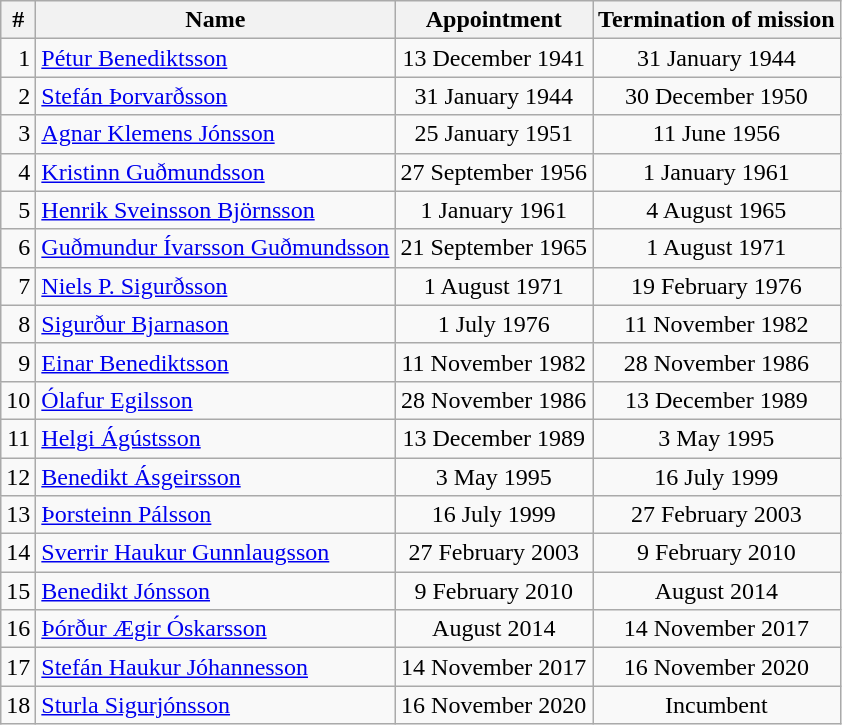<table class="wikitable">
<tr>
<th>#</th>
<th>Name</th>
<th>Appointment</th>
<th>Termination of mission</th>
</tr>
<tr>
<td style="text-align: right;">1</td>
<td><a href='#'>Pétur Benediktsson</a></td>
<td style="text-align: center;">13 December 1941</td>
<td style="text-align: center;">31 January 1944</td>
</tr>
<tr>
<td style="text-align: right;">2</td>
<td><a href='#'>Stefán Þorvarðsson</a></td>
<td style="text-align: center;">31 January 1944</td>
<td style="text-align: center;">30 December 1950</td>
</tr>
<tr>
<td style="text-align: right;">3</td>
<td><a href='#'>Agnar Klemens Jónsson</a></td>
<td style="text-align: center;">25 January 1951</td>
<td style="text-align: center;">11 June 1956</td>
</tr>
<tr>
<td style="text-align: right;">4</td>
<td><a href='#'>Kristinn Guðmundsson</a></td>
<td style="text-align: center;">27 September 1956</td>
<td style="text-align: center;">1 January 1961</td>
</tr>
<tr>
<td style="text-align: right;">5</td>
<td><a href='#'>Henrik Sveinsson Björnsson</a></td>
<td style="text-align: center;">1 January 1961</td>
<td style="text-align: center;">4 August 1965</td>
</tr>
<tr>
<td style="text-align: right;">6</td>
<td><a href='#'>Guðmundur Ívarsson Guðmundsson</a></td>
<td style="text-align: center;">21 September 1965</td>
<td style="text-align: center;">1 August 1971</td>
</tr>
<tr>
<td style="text-align: right;">7</td>
<td><a href='#'>Niels P. Sigurðsson</a></td>
<td style="text-align: center;">1 August 1971</td>
<td style="text-align: center;">19 February 1976</td>
</tr>
<tr>
<td style="text-align: right;">8</td>
<td><a href='#'>Sigurður Bjarnason</a></td>
<td style="text-align: center;">1 July 1976</td>
<td style="text-align: center;">11 November 1982</td>
</tr>
<tr>
<td style="text-align: right;">9</td>
<td><a href='#'>Einar Benediktsson</a></td>
<td style="text-align: center;">11 November 1982</td>
<td style="text-align: center;">28 November 1986</td>
</tr>
<tr>
<td style="text-align: right;">10</td>
<td><a href='#'>Ólafur Egilsson</a></td>
<td style="text-align: center;">28 November 1986</td>
<td style="text-align: center;">13 December 1989</td>
</tr>
<tr>
<td style="text-align: right;">11</td>
<td><a href='#'>Helgi Ágústsson</a></td>
<td style="text-align: center;">13 December 1989</td>
<td style="text-align: center;">3 May 1995</td>
</tr>
<tr>
<td style="text-align: right;">12</td>
<td><a href='#'>Benedikt Ásgeirsson</a></td>
<td style="text-align: center;">3 May 1995</td>
<td style="text-align: center;">16 July 1999</td>
</tr>
<tr>
<td style="text-align: right;">13</td>
<td><a href='#'>Þorsteinn Pálsson</a></td>
<td style="text-align: center;">16 July 1999</td>
<td style="text-align: center;">27 February 2003</td>
</tr>
<tr>
<td style="text-align: right;">14</td>
<td><a href='#'>Sverrir Haukur Gunnlaugsson</a></td>
<td style="text-align: center;">27 February 2003</td>
<td style="text-align: center;">9 February 2010</td>
</tr>
<tr>
<td style="text-align: right;">15</td>
<td><a href='#'>Benedikt Jónsson</a></td>
<td style="text-align: center;">9 February 2010</td>
<td style="text-align: center;">August 2014</td>
</tr>
<tr>
<td style="text-align: right;">16</td>
<td><a href='#'>Þórður Ægir Óskarsson</a></td>
<td style="text-align: center;">August 2014</td>
<td style="text-align: center;">14 November 2017</td>
</tr>
<tr>
<td style="text-align: right;">17</td>
<td><a href='#'>Stefán Haukur Jóhannesson</a></td>
<td style="text-align: center;">14 November 2017</td>
<td style="text-align: center;">16 November 2020</td>
</tr>
<tr>
<td style="text-align: right;">18</td>
<td><a href='#'>Sturla Sigurjónsson</a></td>
<td style="text-align: center;">16 November 2020</td>
<td style="text-align: center;">Incumbent</td>
</tr>
</table>
